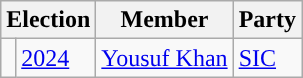<table class="wikitable">
<tr>
<th colspan="2">Election</th>
<th>Member</th>
<th>Party</th>
</tr>
<tr>
<td style="background-color: "></td>
<td><a href='#'>2024</a></td>
<td><a href='#'>Yousuf Khan</a></td>
<td><a href='#'>SIC</a></td>
</tr>
</table>
